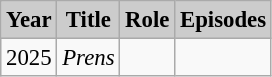<table class="wikitable" style="font-size:95%">
<tr>
<th style="background:#CCCCCC">Year</th>
<th style="background:#CCCCCC">Title</th>
<th style="background:#CCCCCC">Role</th>
<th style="background:#CCCCCC">Episodes</th>
</tr>
<tr>
<td>2025</td>
<td><em>Prens</em></td>
<td></td>
<td></td>
</tr>
</table>
